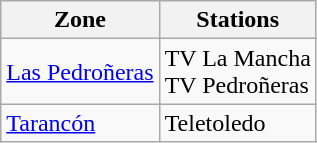<table class="wikitable">
<tr>
<th>Zone</th>
<th>Stations</th>
</tr>
<tr>
<td><a href='#'>Las Pedroñeras</a></td>
<td>TV La Mancha<br>TV Pedroñeras</td>
</tr>
<tr>
<td><a href='#'>Tarancón</a></td>
<td>Teletoledo</td>
</tr>
</table>
